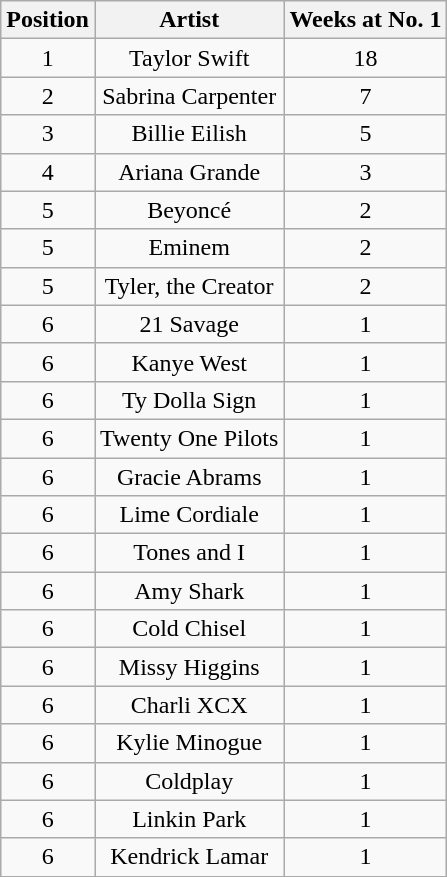<table class="wikitable plainrowheaders" style="text-align:center;">
<tr>
<th scope="col">Position</th>
<th scope="col">Artist</th>
<th scope="col">Weeks at No. 1</th>
</tr>
<tr>
<td>1</td>
<td>Taylor Swift</td>
<td>18</td>
</tr>
<tr>
<td>2</td>
<td>Sabrina Carpenter</td>
<td>7</td>
</tr>
<tr>
<td>3</td>
<td>Billie Eilish</td>
<td>5</td>
</tr>
<tr>
<td>4</td>
<td>Ariana Grande</td>
<td>3</td>
</tr>
<tr>
<td>5</td>
<td>Beyoncé</td>
<td>2</td>
</tr>
<tr>
<td>5</td>
<td>Eminem</td>
<td>2</td>
</tr>
<tr>
<td>5</td>
<td>Tyler, the Creator</td>
<td>2</td>
</tr>
<tr>
<td>6</td>
<td>21 Savage</td>
<td>1</td>
</tr>
<tr>
<td>6</td>
<td>Kanye West</td>
<td>1</td>
</tr>
<tr>
<td>6</td>
<td>Ty Dolla Sign</td>
<td>1</td>
</tr>
<tr>
<td>6</td>
<td>Twenty One Pilots</td>
<td>1</td>
</tr>
<tr>
<td>6</td>
<td>Gracie Abrams</td>
<td>1</td>
</tr>
<tr>
<td>6</td>
<td>Lime Cordiale</td>
<td>1</td>
</tr>
<tr>
<td>6</td>
<td>Tones and I</td>
<td>1</td>
</tr>
<tr>
<td>6</td>
<td>Amy Shark</td>
<td>1</td>
</tr>
<tr>
<td>6</td>
<td>Cold Chisel</td>
<td>1</td>
</tr>
<tr>
<td>6</td>
<td>Missy Higgins</td>
<td>1</td>
</tr>
<tr>
<td>6</td>
<td>Charli XCX</td>
<td>1</td>
</tr>
<tr>
<td>6</td>
<td>Kylie Minogue</td>
<td>1</td>
</tr>
<tr>
<td>6</td>
<td>Coldplay</td>
<td>1</td>
</tr>
<tr>
<td>6</td>
<td>Linkin Park</td>
<td>1</td>
</tr>
<tr>
<td>6</td>
<td>Kendrick Lamar</td>
<td>1</td>
</tr>
</table>
